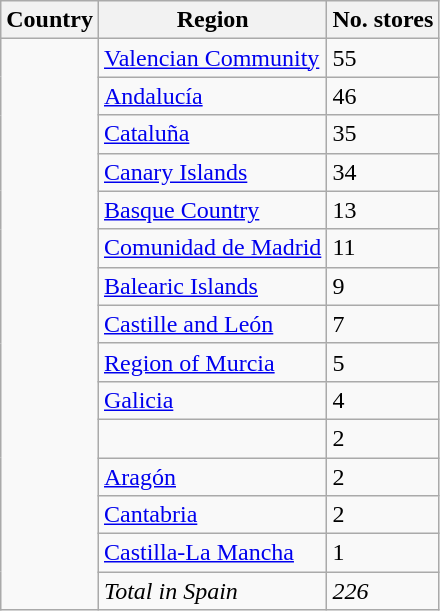<table class="wikitable">
<tr>
<th>Country</th>
<th>Region</th>
<th>No. stores</th>
</tr>
<tr>
<td rowspan=15 style=vertical-align:top></td>
<td> <a href='#'>Valencian Community</a></td>
<td>55</td>
</tr>
<tr>
<td> <a href='#'>Andalucía</a></td>
<td>46</td>
</tr>
<tr>
<td> <a href='#'>Cataluña</a></td>
<td>35</td>
</tr>
<tr>
<td> <a href='#'>Canary Islands</a></td>
<td>34</td>
</tr>
<tr>
<td> <a href='#'>Basque Country</a></td>
<td>13</td>
</tr>
<tr>
<td> <a href='#'>Comunidad de Madrid</a></td>
<td>11</td>
</tr>
<tr>
<td> <a href='#'>Balearic Islands</a></td>
<td>9</td>
</tr>
<tr>
<td> <a href='#'>Castille and León</a></td>
<td>7</td>
</tr>
<tr>
<td> <a href='#'>Region of Murcia</a></td>
<td>5</td>
</tr>
<tr>
<td> <a href='#'>Galicia</a></td>
<td>4</td>
</tr>
<tr>
<td></td>
<td>2</td>
</tr>
<tr>
<td> <a href='#'>Aragón</a></td>
<td>2</td>
</tr>
<tr>
<td> <a href='#'>Cantabria</a></td>
<td>2</td>
</tr>
<tr>
<td> <a href='#'>Castilla-La Mancha</a></td>
<td>1</td>
</tr>
<tr>
<td><em>Total in Spain</em></td>
<td><em>226</em></td>
</tr>
</table>
